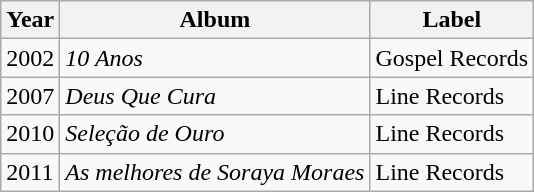<table class="wikitable">
<tr>
<th>Year</th>
<th>Album</th>
<th>Label</th>
</tr>
<tr>
<td>2002</td>
<td><em>10 Anos</em></td>
<td>Gospel Records</td>
</tr>
<tr>
<td>2007</td>
<td><em>Deus Que Cura</em></td>
<td>Line Records</td>
</tr>
<tr>
<td>2010</td>
<td><em>Seleção de Ouro</em></td>
<td>Line Records</td>
</tr>
<tr>
<td>2011</td>
<td><em>As melhores de Soraya Moraes</em></td>
<td>Line Records</td>
</tr>
</table>
